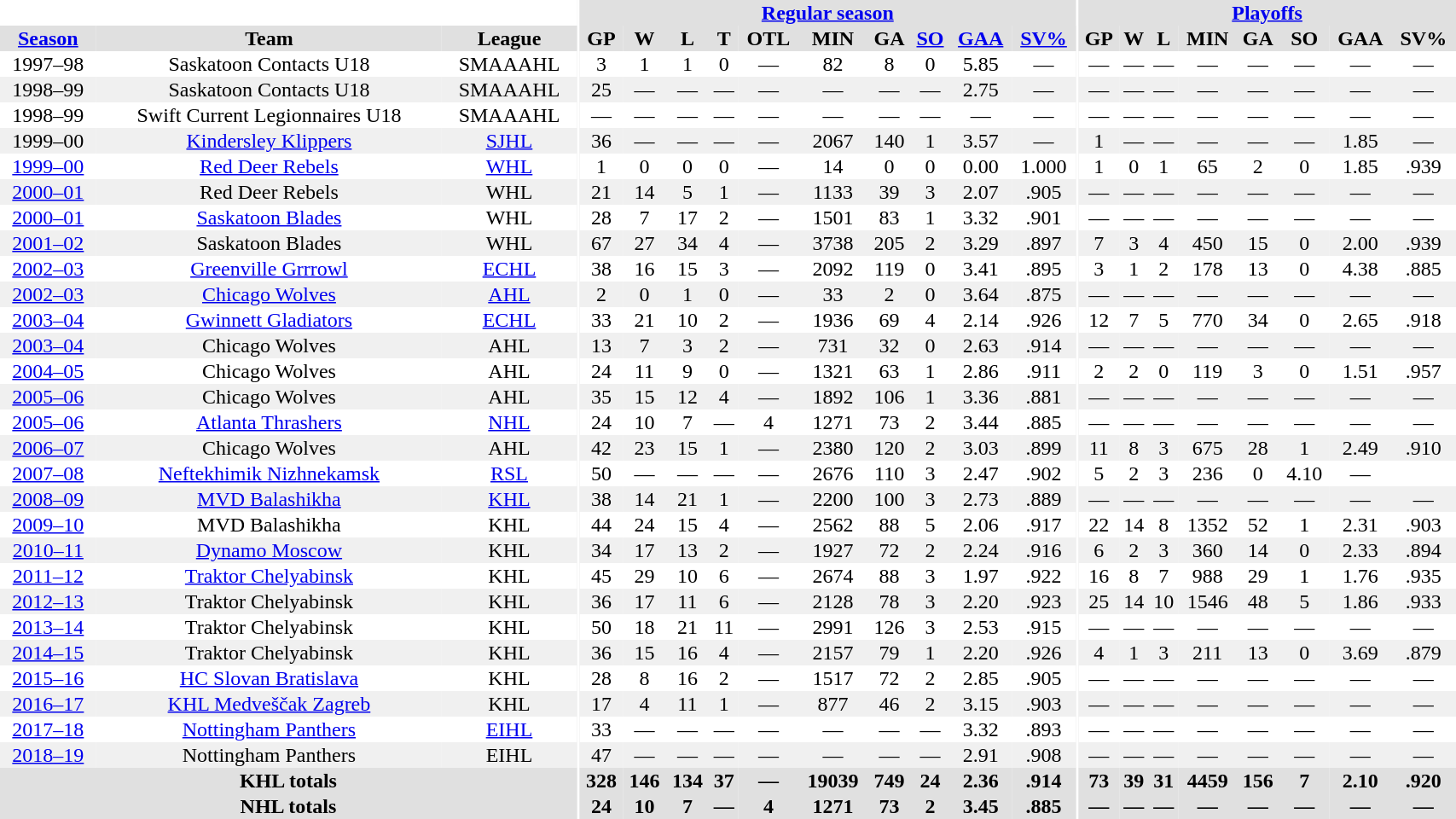<table border="0" cellpadding="1" cellspacing="0" style="width:90%; text-align:center;">
<tr bgcolor="#e0e0e0">
<th colspan="3" bgcolor="#ffffff"></th>
<th rowspan="99" bgcolor="#ffffff"></th>
<th colspan="10" bgcolor="#e0e0e0"><a href='#'>Regular season</a></th>
<th rowspan="99" bgcolor="#ffffff"></th>
<th colspan="8" bgcolor="#e0e0e0"><a href='#'>Playoffs</a></th>
</tr>
<tr bgcolor="#e0e0e0">
<th><a href='#'>Season</a></th>
<th>Team</th>
<th>League</th>
<th>GP</th>
<th>W</th>
<th>L</th>
<th>T</th>
<th>OTL</th>
<th>MIN</th>
<th>GA</th>
<th><a href='#'>SO</a></th>
<th><a href='#'>GAA</a></th>
<th><a href='#'>SV%</a></th>
<th>GP</th>
<th>W</th>
<th>L</th>
<th>MIN</th>
<th>GA</th>
<th>SO</th>
<th>GAA</th>
<th>SV%</th>
</tr>
<tr>
<td>1997–98</td>
<td>Saskatoon Contacts U18</td>
<td>SMAAAHL</td>
<td>3</td>
<td>1</td>
<td>1</td>
<td>0</td>
<td>—</td>
<td>82</td>
<td>8</td>
<td>0</td>
<td>5.85</td>
<td>—</td>
<td>—</td>
<td>—</td>
<td>—</td>
<td>—</td>
<td>—</td>
<td>—</td>
<td>—</td>
<td>—</td>
</tr>
<tr bgcolor="#f0f0f0">
<td>1998–99</td>
<td>Saskatoon Contacts U18</td>
<td>SMAAAHL</td>
<td>25</td>
<td>—</td>
<td>—</td>
<td>—</td>
<td>—</td>
<td>—</td>
<td>—</td>
<td>—</td>
<td>2.75</td>
<td>—</td>
<td>—</td>
<td>—</td>
<td>—</td>
<td>—</td>
<td>—</td>
<td>—</td>
<td>—</td>
<td>—</td>
</tr>
<tr>
<td>1998–99</td>
<td>Swift Current Legionnaires U18</td>
<td>SMAAAHL</td>
<td>—</td>
<td>—</td>
<td>—</td>
<td>—</td>
<td>—</td>
<td>—</td>
<td>—</td>
<td>—</td>
<td>—</td>
<td>—</td>
<td>—</td>
<td>—</td>
<td>—</td>
<td>—</td>
<td>—</td>
<td>—</td>
<td>—</td>
<td>—</td>
</tr>
<tr bgcolor="#f0f0f0">
<td>1999–00</td>
<td><a href='#'>Kindersley Klippers</a></td>
<td><a href='#'>SJHL</a></td>
<td>36</td>
<td>—</td>
<td>—</td>
<td>—</td>
<td>—</td>
<td>2067</td>
<td>140</td>
<td>1</td>
<td>3.57</td>
<td>—</td>
<td>1</td>
<td>—</td>
<td>—</td>
<td>—</td>
<td>—</td>
<td>—</td>
<td>1.85</td>
<td>—</td>
</tr>
<tr>
<td><a href='#'>1999–00</a></td>
<td><a href='#'>Red Deer Rebels</a></td>
<td><a href='#'>WHL</a></td>
<td>1</td>
<td>0</td>
<td>0</td>
<td>0</td>
<td>—</td>
<td>14</td>
<td>0</td>
<td>0</td>
<td>0.00</td>
<td>1.000</td>
<td>1</td>
<td>0</td>
<td>1</td>
<td>65</td>
<td>2</td>
<td>0</td>
<td>1.85</td>
<td>.939</td>
</tr>
<tr bgcolor="#f0f0f0">
<td><a href='#'>2000–01</a></td>
<td>Red Deer Rebels</td>
<td>WHL</td>
<td>21</td>
<td>14</td>
<td>5</td>
<td>1</td>
<td>—</td>
<td>1133</td>
<td>39</td>
<td>3</td>
<td>2.07</td>
<td>.905</td>
<td>—</td>
<td>—</td>
<td>—</td>
<td>—</td>
<td>—</td>
<td>—</td>
<td>—</td>
<td>—</td>
</tr>
<tr>
<td><a href='#'>2000–01</a></td>
<td><a href='#'>Saskatoon Blades</a></td>
<td>WHL</td>
<td>28</td>
<td>7</td>
<td>17</td>
<td>2</td>
<td>—</td>
<td>1501</td>
<td>83</td>
<td>1</td>
<td>3.32</td>
<td>.901</td>
<td>—</td>
<td>—</td>
<td>—</td>
<td>—</td>
<td>—</td>
<td>—</td>
<td>—</td>
<td>—</td>
</tr>
<tr bgcolor="#f0f0f0">
<td><a href='#'>2001–02</a></td>
<td>Saskatoon Blades</td>
<td>WHL</td>
<td>67</td>
<td>27</td>
<td>34</td>
<td>4</td>
<td>—</td>
<td>3738</td>
<td>205</td>
<td>2</td>
<td>3.29</td>
<td>.897</td>
<td>7</td>
<td>3</td>
<td>4</td>
<td>450</td>
<td>15</td>
<td>0</td>
<td>2.00</td>
<td>.939</td>
</tr>
<tr>
<td><a href='#'>2002–03</a></td>
<td><a href='#'>Greenville Grrrowl</a></td>
<td><a href='#'>ECHL</a></td>
<td>38</td>
<td>16</td>
<td>15</td>
<td>3</td>
<td>—</td>
<td>2092</td>
<td>119</td>
<td>0</td>
<td>3.41</td>
<td>.895</td>
<td>3</td>
<td>1</td>
<td>2</td>
<td>178</td>
<td>13</td>
<td>0</td>
<td>4.38</td>
<td>.885</td>
</tr>
<tr bgcolor="#f0f0f0">
<td><a href='#'>2002–03</a></td>
<td><a href='#'>Chicago Wolves</a></td>
<td><a href='#'>AHL</a></td>
<td>2</td>
<td>0</td>
<td>1</td>
<td>0</td>
<td>—</td>
<td>33</td>
<td>2</td>
<td>0</td>
<td>3.64</td>
<td>.875</td>
<td>—</td>
<td>—</td>
<td>—</td>
<td>—</td>
<td>—</td>
<td>—</td>
<td>—</td>
<td>—</td>
</tr>
<tr>
<td><a href='#'>2003–04</a></td>
<td><a href='#'>Gwinnett Gladiators</a></td>
<td><a href='#'>ECHL</a></td>
<td>33</td>
<td>21</td>
<td>10</td>
<td>2</td>
<td>—</td>
<td>1936</td>
<td>69</td>
<td>4</td>
<td>2.14</td>
<td>.926</td>
<td>12</td>
<td>7</td>
<td>5</td>
<td>770</td>
<td>34</td>
<td>0</td>
<td>2.65</td>
<td>.918</td>
</tr>
<tr bgcolor="#f0f0f0">
<td><a href='#'>2003–04</a></td>
<td>Chicago Wolves</td>
<td>AHL</td>
<td>13</td>
<td>7</td>
<td>3</td>
<td>2</td>
<td>—</td>
<td>731</td>
<td>32</td>
<td>0</td>
<td>2.63</td>
<td>.914</td>
<td>—</td>
<td>—</td>
<td>—</td>
<td>—</td>
<td>—</td>
<td>—</td>
<td>—</td>
<td>—</td>
</tr>
<tr>
<td><a href='#'>2004–05</a></td>
<td>Chicago Wolves</td>
<td>AHL</td>
<td>24</td>
<td>11</td>
<td>9</td>
<td>0</td>
<td>—</td>
<td>1321</td>
<td>63</td>
<td>1</td>
<td>2.86</td>
<td>.911</td>
<td>2</td>
<td>2</td>
<td>0</td>
<td>119</td>
<td>3</td>
<td>0</td>
<td>1.51</td>
<td>.957</td>
</tr>
<tr bgcolor="#f0f0f0">
<td><a href='#'>2005–06</a></td>
<td>Chicago Wolves</td>
<td>AHL</td>
<td>35</td>
<td>15</td>
<td>12</td>
<td>4</td>
<td>—</td>
<td>1892</td>
<td>106</td>
<td>1</td>
<td>3.36</td>
<td>.881</td>
<td>—</td>
<td>—</td>
<td>—</td>
<td>—</td>
<td>—</td>
<td>—</td>
<td>—</td>
<td>—</td>
</tr>
<tr>
<td><a href='#'>2005–06</a></td>
<td><a href='#'>Atlanta Thrashers</a></td>
<td><a href='#'>NHL</a></td>
<td>24</td>
<td>10</td>
<td>7</td>
<td>—</td>
<td>4</td>
<td>1271</td>
<td>73</td>
<td>2</td>
<td>3.44</td>
<td>.885</td>
<td>—</td>
<td>—</td>
<td>—</td>
<td>—</td>
<td>—</td>
<td>—</td>
<td>—</td>
<td>—</td>
</tr>
<tr bgcolor="#f0f0f0">
<td><a href='#'>2006–07</a></td>
<td>Chicago Wolves</td>
<td>AHL</td>
<td>42</td>
<td>23</td>
<td>15</td>
<td>1</td>
<td>—</td>
<td>2380</td>
<td>120</td>
<td>2</td>
<td>3.03</td>
<td>.899</td>
<td>11</td>
<td>8</td>
<td>3</td>
<td>675</td>
<td>28</td>
<td>1</td>
<td>2.49</td>
<td>.910</td>
</tr>
<tr>
<td><a href='#'>2007–08</a></td>
<td><a href='#'>Neftekhimik Nizhnekamsk</a></td>
<td><a href='#'>RSL</a></td>
<td>50</td>
<td>—</td>
<td>—</td>
<td>—</td>
<td>—</td>
<td>2676</td>
<td>110</td>
<td>3</td>
<td>2.47</td>
<td>.902</td>
<td>5</td>
<td>2</td>
<td>3</td>
<td>236</td>
<td 16>0</td>
<td>4.10</td>
<td>—</td>
</tr>
<tr bgcolor="#f0f0f0">
<td><a href='#'>2008–09</a></td>
<td><a href='#'>MVD Balashikha</a></td>
<td><a href='#'>KHL</a></td>
<td>38</td>
<td>14</td>
<td>21</td>
<td>1</td>
<td>—</td>
<td>2200</td>
<td>100</td>
<td>3</td>
<td>2.73</td>
<td>.889</td>
<td>—</td>
<td>—</td>
<td>—</td>
<td>—</td>
<td>—</td>
<td>—</td>
<td>—</td>
<td>—</td>
</tr>
<tr>
<td><a href='#'>2009–10</a></td>
<td>MVD Balashikha</td>
<td>KHL</td>
<td>44</td>
<td>24</td>
<td>15</td>
<td>4</td>
<td>—</td>
<td>2562</td>
<td>88</td>
<td>5</td>
<td>2.06</td>
<td>.917</td>
<td>22</td>
<td>14</td>
<td>8</td>
<td>1352</td>
<td>52</td>
<td>1</td>
<td>2.31</td>
<td>.903</td>
</tr>
<tr bgcolor="#f0f0f0">
<td><a href='#'>2010–11</a></td>
<td><a href='#'>Dynamo Moscow</a></td>
<td>KHL</td>
<td>34</td>
<td>17</td>
<td>13</td>
<td>2</td>
<td>—</td>
<td>1927</td>
<td>72</td>
<td>2</td>
<td>2.24</td>
<td>.916</td>
<td>6</td>
<td>2</td>
<td>3</td>
<td>360</td>
<td>14</td>
<td>0</td>
<td>2.33</td>
<td>.894</td>
</tr>
<tr>
<td><a href='#'>2011–12</a></td>
<td><a href='#'>Traktor Chelyabinsk</a></td>
<td>KHL</td>
<td>45</td>
<td>29</td>
<td>10</td>
<td>6</td>
<td>—</td>
<td>2674</td>
<td>88</td>
<td>3</td>
<td>1.97</td>
<td>.922</td>
<td>16</td>
<td>8</td>
<td>7</td>
<td>988</td>
<td>29</td>
<td>1</td>
<td>1.76</td>
<td>.935</td>
</tr>
<tr bgcolor="#f0f0f0">
<td><a href='#'>2012–13</a></td>
<td>Traktor Chelyabinsk</td>
<td>KHL</td>
<td>36</td>
<td>17</td>
<td>11</td>
<td>6</td>
<td>—</td>
<td>2128</td>
<td>78</td>
<td>3</td>
<td>2.20</td>
<td>.923</td>
<td>25</td>
<td>14</td>
<td>10</td>
<td>1546</td>
<td>48</td>
<td>5</td>
<td>1.86</td>
<td>.933</td>
</tr>
<tr>
<td><a href='#'>2013–14</a></td>
<td>Traktor Chelyabinsk</td>
<td>KHL</td>
<td>50</td>
<td>18</td>
<td>21</td>
<td>11</td>
<td>—</td>
<td>2991</td>
<td>126</td>
<td>3</td>
<td>2.53</td>
<td>.915</td>
<td>—</td>
<td>—</td>
<td>—</td>
<td>—</td>
<td>—</td>
<td>—</td>
<td>—</td>
<td>—</td>
</tr>
<tr bgcolor="#f0f0f0">
<td><a href='#'>2014–15</a></td>
<td>Traktor Chelyabinsk</td>
<td>KHL</td>
<td>36</td>
<td>15</td>
<td>16</td>
<td>4</td>
<td>—</td>
<td>2157</td>
<td>79</td>
<td>1</td>
<td>2.20</td>
<td>.926</td>
<td>4</td>
<td>1</td>
<td>3</td>
<td>211</td>
<td>13</td>
<td>0</td>
<td>3.69</td>
<td>.879</td>
</tr>
<tr>
<td><a href='#'>2015–16</a></td>
<td><a href='#'>HC Slovan Bratislava</a></td>
<td>KHL</td>
<td>28</td>
<td>8</td>
<td>16</td>
<td>2</td>
<td>—</td>
<td>1517</td>
<td>72</td>
<td>2</td>
<td>2.85</td>
<td>.905</td>
<td>—</td>
<td>—</td>
<td>—</td>
<td>—</td>
<td>—</td>
<td>—</td>
<td>—</td>
<td>—</td>
</tr>
<tr bgcolor="#f0f0f0">
<td><a href='#'>2016–17</a></td>
<td><a href='#'>KHL Medveščak Zagreb</a></td>
<td>KHL</td>
<td>17</td>
<td>4</td>
<td>11</td>
<td>1</td>
<td>—</td>
<td>877</td>
<td>46</td>
<td>2</td>
<td>3.15</td>
<td>.903</td>
<td>—</td>
<td>—</td>
<td>—</td>
<td>—</td>
<td>—</td>
<td>—</td>
<td>—</td>
<td>—</td>
</tr>
<tr>
<td><a href='#'>2017–18</a></td>
<td><a href='#'>Nottingham Panthers</a></td>
<td><a href='#'>EIHL</a></td>
<td>33</td>
<td>—</td>
<td>—</td>
<td>—</td>
<td>—</td>
<td>—</td>
<td>—</td>
<td>—</td>
<td>3.32</td>
<td>.893</td>
<td>—</td>
<td>—</td>
<td>—</td>
<td>—</td>
<td>—</td>
<td>—</td>
<td>—</td>
<td>—</td>
</tr>
<tr bgcolor="#f0f0f0">
<td><a href='#'>2018–19</a></td>
<td>Nottingham Panthers</td>
<td>EIHL</td>
<td>47</td>
<td>—</td>
<td>—</td>
<td>—</td>
<td>—</td>
<td>—</td>
<td>—</td>
<td>—</td>
<td>2.91</td>
<td>.908</td>
<td>—</td>
<td>—</td>
<td>—</td>
<td>—</td>
<td>—</td>
<td>—</td>
<td>—</td>
<td>—</td>
</tr>
<tr bgcolor="#e0e0e0">
<th colspan=3>KHL totals</th>
<th>328</th>
<th>146</th>
<th>134</th>
<th>37</th>
<th>—</th>
<th>19039</th>
<th>749</th>
<th>24</th>
<th>2.36</th>
<th>.914</th>
<th>73</th>
<th>39</th>
<th>31</th>
<th>4459</th>
<th>156</th>
<th>7</th>
<th>2.10</th>
<th>.920</th>
</tr>
<tr bgcolor="#e0e0e0">
<th colspan=3>NHL totals</th>
<th>24</th>
<th>10</th>
<th>7</th>
<th>—</th>
<th>4</th>
<th>1271</th>
<th>73</th>
<th>2</th>
<th>3.45</th>
<th>.885</th>
<th>—</th>
<th>—</th>
<th>—</th>
<th>—</th>
<th>—</th>
<th>—</th>
<th>—</th>
<th>—</th>
</tr>
</table>
